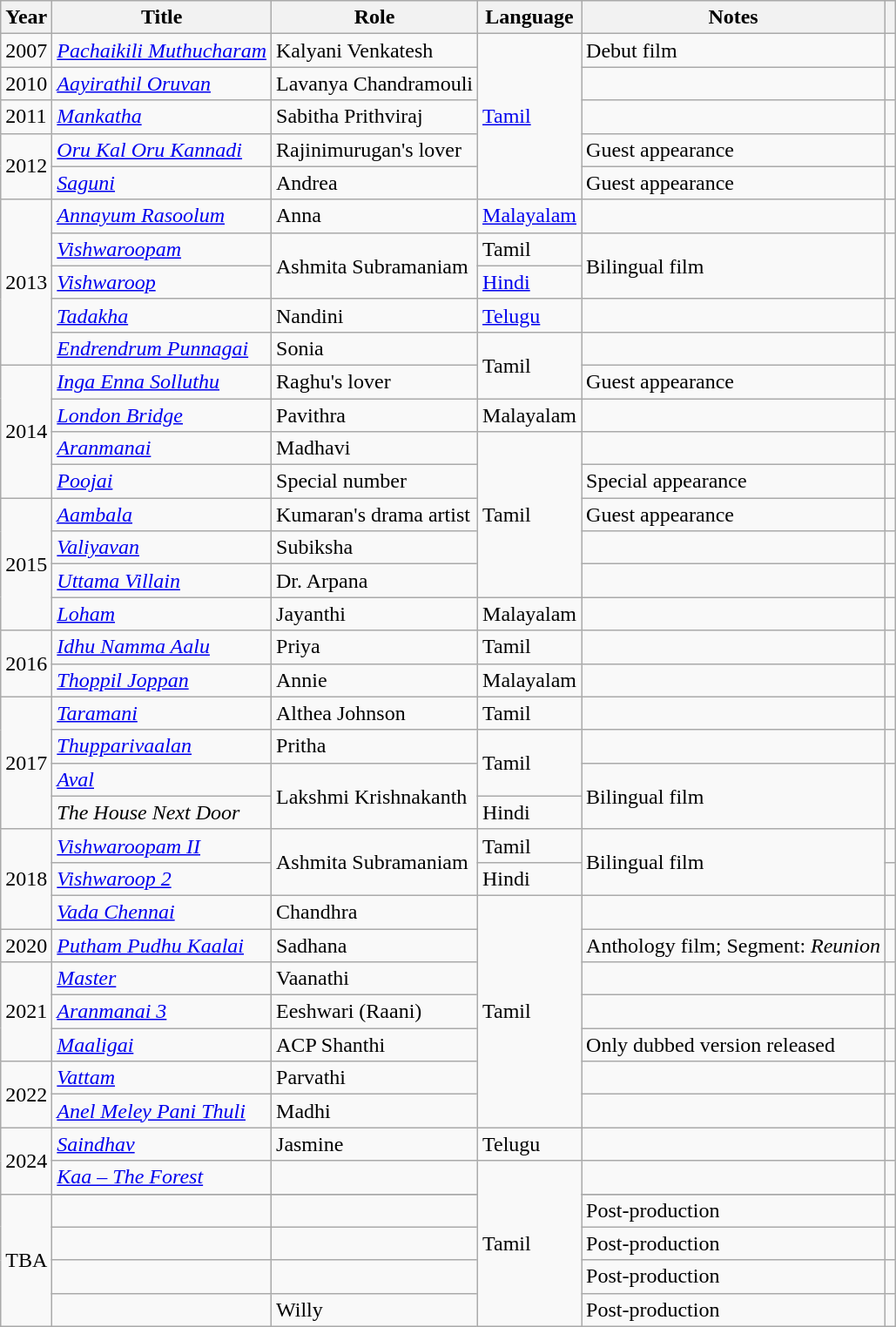<table class="wikitable sortable">
<tr>
<th scope="col">Year</th>
<th scope="col">Title</th>
<th scope="col">Role</th>
<th scope="col">Language</th>
<th class="unsortable" scope="col">Notes</th>
<th class="unsortable" scope="col"></th>
</tr>
<tr>
<td>2007</td>
<td><em><a href='#'>Pachaikili Muthucharam</a></em></td>
<td>Kalyani Venkatesh</td>
<td rowspan="5"><a href='#'>Tamil</a></td>
<td>Debut film</td>
<td></td>
</tr>
<tr>
<td>2010</td>
<td><em><a href='#'>Aayirathil Oruvan</a></em></td>
<td>Lavanya Chandramouli</td>
<td></td>
<td></td>
</tr>
<tr>
<td>2011</td>
<td><em><a href='#'>Mankatha</a></em></td>
<td>Sabitha Prithviraj</td>
<td></td>
<td></td>
</tr>
<tr>
<td rowspan="2">2012</td>
<td><em><a href='#'>Oru Kal Oru Kannadi</a></em></td>
<td>Rajinimurugan's lover</td>
<td>Guest appearance</td>
<td></td>
</tr>
<tr>
<td><em><a href='#'>Saguni</a></em></td>
<td>Andrea</td>
<td>Guest appearance</td>
<td></td>
</tr>
<tr>
<td rowspan="5">2013</td>
<td><em><a href='#'>Annayum Rasoolum</a></em></td>
<td>Anna</td>
<td><a href='#'>Malayalam</a></td>
<td></td>
<td></td>
</tr>
<tr>
<td><em><a href='#'>Vishwaroopam</a></em></td>
<td rowspan="2">Ashmita Subramaniam</td>
<td>Tamil</td>
<td rowspan="2">Bilingual film</td>
<td rowspan="2"></td>
</tr>
<tr>
<td><em><a href='#'>Vishwaroop</a></em></td>
<td><a href='#'>Hindi</a></td>
</tr>
<tr>
<td><em><a href='#'>Tadakha</a></em></td>
<td>Nandini</td>
<td><a href='#'>Telugu</a></td>
<td></td>
<td></td>
</tr>
<tr>
<td><em><a href='#'>Endrendrum Punnagai</a></em></td>
<td>Sonia</td>
<td rowspan="2">Tamil</td>
<td></td>
<td></td>
</tr>
<tr>
<td rowspan="4">2014</td>
<td><em><a href='#'>Inga Enna Solluthu</a></em></td>
<td>Raghu's lover</td>
<td>Guest appearance</td>
<td></td>
</tr>
<tr>
<td><em><a href='#'>London Bridge</a></em></td>
<td>Pavithra</td>
<td>Malayalam</td>
<td></td>
<td></td>
</tr>
<tr>
<td><em><a href='#'>Aranmanai</a></em></td>
<td>Madhavi</td>
<td rowspan="5">Tamil</td>
<td></td>
<td></td>
</tr>
<tr>
<td><em><a href='#'>Poojai</a></em></td>
<td>Special number</td>
<td>Special appearance</td>
<td></td>
</tr>
<tr>
<td rowspan="4">2015</td>
<td><em><a href='#'>Aambala</a></em></td>
<td>Kumaran's drama artist</td>
<td>Guest appearance</td>
<td></td>
</tr>
<tr>
<td><em><a href='#'>Valiyavan</a></em></td>
<td>Subiksha</td>
<td></td>
<td></td>
</tr>
<tr>
<td><em><a href='#'>Uttama Villain</a></em></td>
<td>Dr. Arpana</td>
<td></td>
<td></td>
</tr>
<tr>
<td><em><a href='#'>Loham</a></em></td>
<td>Jayanthi</td>
<td>Malayalam</td>
<td></td>
<td></td>
</tr>
<tr>
<td rowspan="2">2016</td>
<td><em><a href='#'>Idhu Namma Aalu</a></em></td>
<td>Priya</td>
<td>Tamil</td>
<td></td>
<td></td>
</tr>
<tr>
<td><em><a href='#'>Thoppil Joppan</a></em></td>
<td>Annie</td>
<td>Malayalam</td>
<td></td>
<td></td>
</tr>
<tr>
<td rowspan="4">2017</td>
<td><em><a href='#'>Taramani</a></em></td>
<td>Althea Johnson</td>
<td>Tamil</td>
<td></td>
<td></td>
</tr>
<tr>
<td><em><a href='#'>Thupparivaalan</a></em></td>
<td>Pritha</td>
<td rowspan="2">Tamil</td>
<td></td>
<td></td>
</tr>
<tr>
<td><em><a href='#'>Aval</a></em></td>
<td rowspan="2">Lakshmi Krishnakanth</td>
<td rowspan="2">Bilingual film</td>
<td rowspan="2"></td>
</tr>
<tr>
<td><em>The House Next Door</em></td>
<td>Hindi</td>
</tr>
<tr>
<td rowspan="3">2018</td>
<td><em><a href='#'>Vishwaroopam II</a></em></td>
<td rowspan="2">Ashmita Subramaniam</td>
<td>Tamil</td>
<td rowspan="2">Bilingual film</td>
<td></td>
</tr>
<tr>
<td><em><a href='#'>Vishwaroop 2</a></em></td>
<td>Hindi</td>
<td></td>
</tr>
<tr>
<td><em><a href='#'>Vada Chennai</a></em></td>
<td>Chandhra</td>
<td rowspan="7">Tamil</td>
<td></td>
<td></td>
</tr>
<tr>
<td>2020</td>
<td><em><a href='#'>Putham Pudhu Kaalai</a></em></td>
<td>Sadhana</td>
<td>Anthology film; Segment: <em>Reunion</em></td>
<td></td>
</tr>
<tr>
<td rowspan="3">2021</td>
<td><em><a href='#'>Master</a></em></td>
<td>Vaanathi</td>
<td></td>
<td></td>
</tr>
<tr>
<td><em><a href='#'>Aranmanai 3</a></em></td>
<td>Eeshwari (Raani)</td>
<td></td>
<td></td>
</tr>
<tr>
<td><em><a href='#'>Maaligai</a></em></td>
<td>ACP Shanthi</td>
<td>Only dubbed version released</td>
<td></td>
</tr>
<tr>
<td rowspan="2">2022</td>
<td><em><a href='#'>Vattam</a></em></td>
<td>Parvathi</td>
<td></td>
<td></td>
</tr>
<tr>
<td><em><a href='#'>Anel Meley Pani Thuli</a></em></td>
<td>Madhi</td>
<td></td>
<td></td>
</tr>
<tr>
<td rowspan="2">2024</td>
<td><em><a href='#'>Saindhav</a></em></td>
<td>Jasmine</td>
<td>Telugu</td>
<td></td>
<td></td>
</tr>
<tr>
<td><em><a href='#'>Kaa – The Forest</a></em></td>
<td></td>
<td rowspan="6">Tamil</td>
<td></td>
<td></td>
</tr>
<tr>
<td rowspan="5">TBA</td>
</tr>
<tr>
<td></td>
<td></td>
<td>Post-production</td>
<td></td>
</tr>
<tr>
<td></td>
<td></td>
<td>Post-production</td>
<td></td>
</tr>
<tr>
<td></td>
<td></td>
<td>Post-production</td>
<td></td>
</tr>
<tr>
<td></td>
<td>Willy</td>
<td>Post-production</td>
<td></td>
</tr>
</table>
